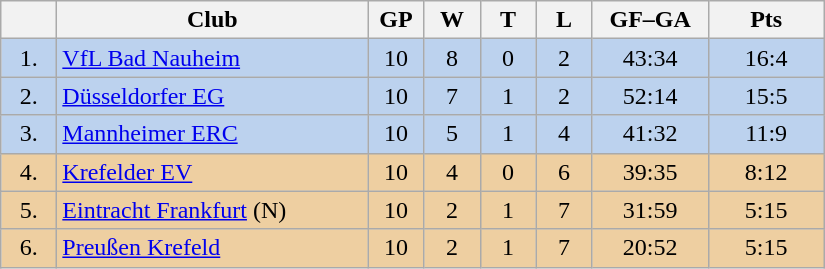<table class="wikitable">
<tr>
<th width="30"></th>
<th width="200">Club</th>
<th width="30">GP</th>
<th width="30">W</th>
<th width="30">T</th>
<th width="30">L</th>
<th width="70">GF–GA</th>
<th width="70">Pts</th>
</tr>
<tr bgcolor="#BCD2EE" align="center">
<td>1.</td>
<td align="left"><a href='#'>VfL Bad Nauheim</a></td>
<td>10</td>
<td>8</td>
<td>0</td>
<td>2</td>
<td>43:34</td>
<td>16:4</td>
</tr>
<tr bgcolor=#BCD2EE align="center">
<td>2.</td>
<td align="left"><a href='#'>Düsseldorfer EG</a></td>
<td>10</td>
<td>7</td>
<td>1</td>
<td>2</td>
<td>52:14</td>
<td>15:5</td>
</tr>
<tr bgcolor=#BCD2EE align="center">
<td>3.</td>
<td align="left"><a href='#'>Mannheimer ERC</a></td>
<td>10</td>
<td>5</td>
<td>1</td>
<td>4</td>
<td>41:32</td>
<td>11:9</td>
</tr>
<tr bgcolor=#EECFA1 align="center">
<td>4.</td>
<td align="left"><a href='#'>Krefelder EV</a></td>
<td>10</td>
<td>4</td>
<td>0</td>
<td>6</td>
<td>39:35</td>
<td>8:12</td>
</tr>
<tr bgcolor=#EECFA1 align="center">
<td>5.</td>
<td align="left"><a href='#'>Eintracht Frankfurt</a> (N)</td>
<td>10</td>
<td>2</td>
<td>1</td>
<td>7</td>
<td>31:59</td>
<td>5:15</td>
</tr>
<tr bgcolor=#EECFA1 align="center">
<td>6.</td>
<td align="left"><a href='#'>Preußen Krefeld</a></td>
<td>10</td>
<td>2</td>
<td>1</td>
<td>7</td>
<td>20:52</td>
<td>5:15</td>
</tr>
</table>
